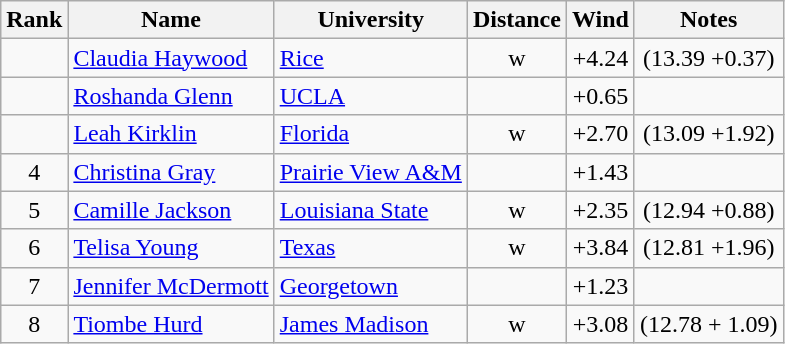<table class="wikitable sortable" style="text-align:center">
<tr>
<th>Rank</th>
<th>Name</th>
<th>University</th>
<th>Distance</th>
<th>Wind</th>
<th>Notes</th>
</tr>
<tr>
<td></td>
<td align=left><a href='#'>Claudia Haywood</a></td>
<td align="left"><a href='#'>Rice</a></td>
<td>w</td>
<td>+4.24</td>
<td>(13.39 +0.37)</td>
</tr>
<tr>
<td></td>
<td align=left><a href='#'>Roshanda Glenn</a></td>
<td align="left"><a href='#'>UCLA</a></td>
<td></td>
<td>+0.65</td>
<td></td>
</tr>
<tr>
<td></td>
<td align=left><a href='#'>Leah Kirklin</a></td>
<td align="left"><a href='#'>Florida</a></td>
<td>w</td>
<td>+2.70</td>
<td>(13.09 +1.92)</td>
</tr>
<tr>
<td>4</td>
<td align=left><a href='#'>Christina Gray</a></td>
<td align="left"><a href='#'>Prairie View A&M</a></td>
<td></td>
<td>+1.43</td>
<td></td>
</tr>
<tr>
<td>5</td>
<td align=left><a href='#'>Camille Jackson</a></td>
<td align="left"><a href='#'>Louisiana State</a></td>
<td>w</td>
<td>+2.35</td>
<td>(12.94 +0.88)</td>
</tr>
<tr>
<td>6</td>
<td align=left><a href='#'>Telisa Young</a></td>
<td align="left"><a href='#'>Texas</a></td>
<td>w</td>
<td>+3.84</td>
<td>(12.81 +1.96)</td>
</tr>
<tr>
<td>7</td>
<td align=left><a href='#'>Jennifer McDermott</a></td>
<td align="left"><a href='#'>Georgetown</a></td>
<td></td>
<td>+1.23</td>
<td></td>
</tr>
<tr>
<td>8</td>
<td align=left><a href='#'>Tiombe Hurd</a></td>
<td align=left><a href='#'>James Madison</a></td>
<td>w</td>
<td>+3.08</td>
<td>(12.78 + 1.09)</td>
</tr>
</table>
